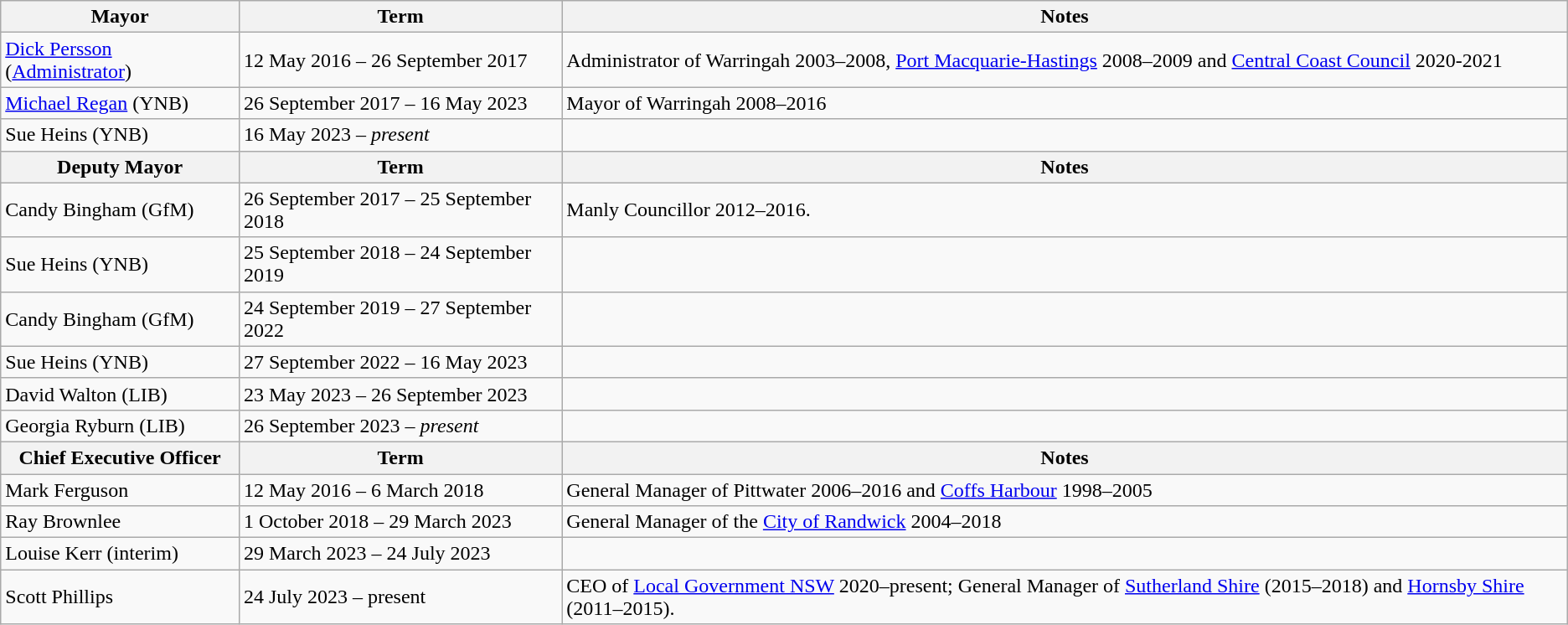<table class="wikitable">
<tr>
<th>Mayor</th>
<th>Term</th>
<th>Notes</th>
</tr>
<tr>
<td><a href='#'>Dick Persson</a> (<a href='#'>Administrator</a>)</td>
<td>12 May 2016 – 26 September 2017</td>
<td>Administrator of Warringah 2003–2008, <a href='#'>Port Macquarie-Hastings</a> 2008–2009 and <a href='#'>Central Coast Council</a> 2020-2021</td>
</tr>
<tr>
<td><a href='#'>Michael Regan</a> (YNB)</td>
<td>26 September 2017 – 16 May 2023</td>
<td>Mayor of Warringah 2008–2016</td>
</tr>
<tr>
<td>Sue Heins (YNB)</td>
<td>16 May 2023 – <em>present</em></td>
<td></td>
</tr>
<tr>
<th>Deputy Mayor</th>
<th>Term</th>
<th>Notes</th>
</tr>
<tr>
<td>Candy Bingham (GfM)</td>
<td>26 September 2017 – 25 September 2018</td>
<td>Manly Councillor 2012–2016.</td>
</tr>
<tr>
<td>Sue Heins (YNB)</td>
<td>25 September 2018 – 24 September 2019</td>
<td></td>
</tr>
<tr>
<td>Candy Bingham (GfM)</td>
<td>24 September 2019 – 27 September 2022</td>
<td></td>
</tr>
<tr>
<td>Sue Heins (YNB)</td>
<td>27 September 2022 – 16 May 2023</td>
<td></td>
</tr>
<tr>
<td>David Walton (LIB)</td>
<td>23 May 2023 – 26 September 2023</td>
<td></td>
</tr>
<tr>
<td>Georgia Ryburn (LIB)</td>
<td>26 September 2023 – <em>present</em></td>
<td></td>
</tr>
<tr>
<th>Chief Executive Officer</th>
<th>Term</th>
<th>Notes</th>
</tr>
<tr>
<td>Mark Ferguson</td>
<td>12 May 2016 – 6 March 2018</td>
<td>General Manager of Pittwater 2006–2016 and <a href='#'>Coffs Harbour</a> 1998–2005</td>
</tr>
<tr>
<td>Ray Brownlee </td>
<td>1 October 2018 – 29 March 2023</td>
<td>General Manager of the <a href='#'>City of Randwick</a> 2004–2018</td>
</tr>
<tr>
<td>Louise Kerr (interim)</td>
<td>29 March 2023 – 24 July 2023</td>
<td></td>
</tr>
<tr>
<td>Scott Phillips</td>
<td>24 July 2023 – present</td>
<td>CEO of <a href='#'>Local Government NSW</a> 2020–present; General Manager of <a href='#'>Sutherland Shire</a> (2015–2018) and <a href='#'>Hornsby Shire</a> (2011–2015).</td>
</tr>
</table>
